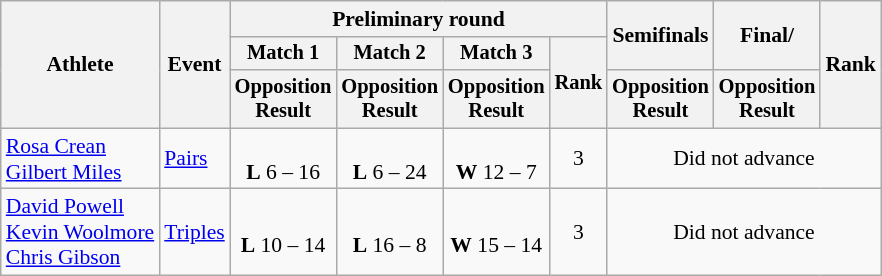<table class="wikitable" style="font-size:90%;">
<tr>
<th rowspan=3>Athlete</th>
<th rowspan=3>Event</th>
<th colspan=4>Preliminary round</th>
<th rowspan=2>Semifinals</th>
<th rowspan=2>Final/</th>
<th rowspan=3>Rank</th>
</tr>
<tr style="font-size:95%">
<th>Match 1</th>
<th>Match 2</th>
<th>Match 3</th>
<th rowspan=2>Rank</th>
</tr>
<tr style="font-size:95%">
<th>Opposition<br>Result</th>
<th>Opposition<br>Result</th>
<th>Opposition<br>Result</th>
<th>Opposition<br>Result</th>
<th>Opposition<br>Result</th>
</tr>
<tr align=center>
<td align=left><a href='#'>Rosa Crean</a><br><a href='#'>Gilbert Miles</a></td>
<td align=left><a href='#'>Pairs</a></td>
<td><br><strong>L</strong> 6 – 16</td>
<td><br><strong>L</strong> 6 – 24</td>
<td><br><strong>W</strong> 12 – 7</td>
<td>3</td>
<td colspan=3>Did not advance</td>
</tr>
<tr align=center>
<td align=left><a href='#'>David Powell</a><br><a href='#'>Kevin Woolmore</a><br><a href='#'>Chris Gibson</a></td>
<td align=left><a href='#'>Triples</a></td>
<td><br><strong>L</strong> 10 – 14</td>
<td><br><strong>L</strong> 16 – 8</td>
<td><br><strong>W</strong> 15 – 14</td>
<td>3</td>
<td colspan=3>Did not advance</td>
</tr>
</table>
